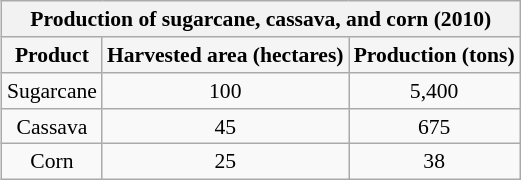<table class="wikitable" style="font-size: 90%; float:right; margin:1em; border-collapse:border; text-align:center;">
<tr>
<th colspan="3" class= style="background:#b8860b; text-align:right; font-size:larger; color:indigo;"><strong>Production of sugarcane, cassava, and corn (2010) </strong></th>
</tr>
<tr style="background:#f5f5f5;">
<td><strong>Product</strong></td>
<td><strong>Harvested area (hectares)</strong></td>
<td><strong>Production (tons)</strong></td>
</tr>
<tr>
<td>Sugarcane</td>
<td>100</td>
<td>5,400</td>
</tr>
<tr>
<td>Cassava</td>
<td>45</td>
<td>675</td>
</tr>
<tr>
<td>Corn</td>
<td>25</td>
<td>38</td>
</tr>
</table>
